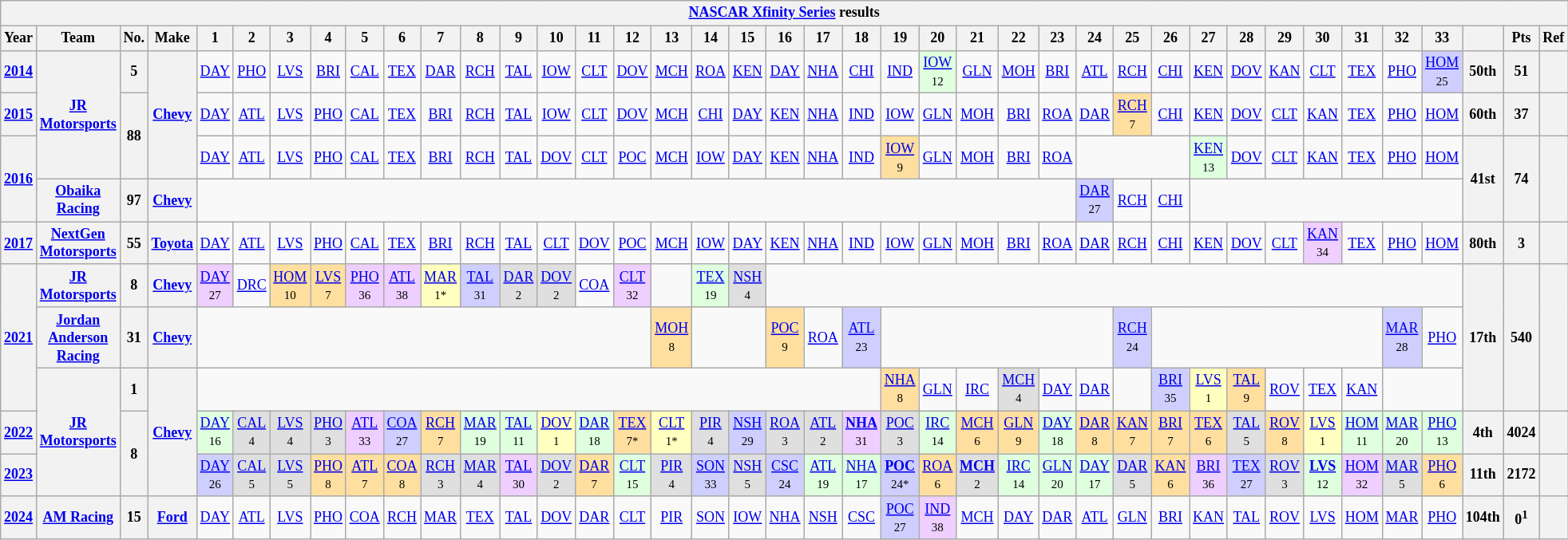<table class="wikitable" style="text-align:center; font-size:75%">
<tr>
<th colspan=42><a href='#'>NASCAR Xfinity Series</a> results</th>
</tr>
<tr>
<th>Year</th>
<th>Team</th>
<th>No.</th>
<th>Make</th>
<th>1</th>
<th>2</th>
<th>3</th>
<th>4</th>
<th>5</th>
<th>6</th>
<th>7</th>
<th>8</th>
<th>9</th>
<th>10</th>
<th>11</th>
<th>12</th>
<th>13</th>
<th>14</th>
<th>15</th>
<th>16</th>
<th>17</th>
<th>18</th>
<th>19</th>
<th>20</th>
<th>21</th>
<th>22</th>
<th>23</th>
<th>24</th>
<th>25</th>
<th>26</th>
<th>27</th>
<th>28</th>
<th>29</th>
<th>30</th>
<th>31</th>
<th>32</th>
<th>33</th>
<th></th>
<th>Pts</th>
<th>Ref</th>
</tr>
<tr>
<th><a href='#'>2014</a></th>
<th rowspan=3><a href='#'>JR Motorsports</a></th>
<th>5</th>
<th rowspan=3><a href='#'>Chevy</a></th>
<td><a href='#'>DAY</a></td>
<td><a href='#'>PHO</a></td>
<td><a href='#'>LVS</a></td>
<td><a href='#'>BRI</a></td>
<td><a href='#'>CAL</a></td>
<td><a href='#'>TEX</a></td>
<td><a href='#'>DAR</a></td>
<td><a href='#'>RCH</a></td>
<td><a href='#'>TAL</a></td>
<td><a href='#'>IOW</a></td>
<td><a href='#'>CLT</a></td>
<td><a href='#'>DOV</a></td>
<td><a href='#'>MCH</a></td>
<td><a href='#'>ROA</a></td>
<td><a href='#'>KEN</a></td>
<td><a href='#'>DAY</a></td>
<td><a href='#'>NHA</a></td>
<td><a href='#'>CHI</a></td>
<td><a href='#'>IND</a></td>
<td style="background:#DFFFDF;"><a href='#'>IOW</a><br><small>12</small></td>
<td><a href='#'>GLN</a></td>
<td><a href='#'>MOH</a></td>
<td><a href='#'>BRI</a></td>
<td><a href='#'>ATL</a></td>
<td><a href='#'>RCH</a></td>
<td><a href='#'>CHI</a></td>
<td><a href='#'>KEN</a></td>
<td><a href='#'>DOV</a></td>
<td><a href='#'>KAN</a></td>
<td><a href='#'>CLT</a></td>
<td><a href='#'>TEX</a></td>
<td><a href='#'>PHO</a></td>
<td style="background:#CFCFFF;"><a href='#'>HOM</a><br><small>25</small></td>
<th>50th</th>
<th>51</th>
<th></th>
</tr>
<tr>
<th><a href='#'>2015</a></th>
<th rowspan=2>88</th>
<td><a href='#'>DAY</a></td>
<td><a href='#'>ATL</a></td>
<td><a href='#'>LVS</a></td>
<td><a href='#'>PHO</a></td>
<td><a href='#'>CAL</a></td>
<td><a href='#'>TEX</a></td>
<td><a href='#'>BRI</a></td>
<td><a href='#'>RCH</a></td>
<td><a href='#'>TAL</a></td>
<td><a href='#'>IOW</a></td>
<td><a href='#'>CLT</a></td>
<td><a href='#'>DOV</a></td>
<td><a href='#'>MCH</a></td>
<td><a href='#'>CHI</a></td>
<td><a href='#'>DAY</a></td>
<td><a href='#'>KEN</a></td>
<td><a href='#'>NHA</a></td>
<td><a href='#'>IND</a></td>
<td><a href='#'>IOW</a></td>
<td><a href='#'>GLN</a></td>
<td><a href='#'>MOH</a></td>
<td><a href='#'>BRI</a></td>
<td><a href='#'>ROA</a></td>
<td><a href='#'>DAR</a></td>
<td style="background:#FFDF9F;"><a href='#'>RCH</a><br><small>7</small></td>
<td><a href='#'>CHI</a></td>
<td><a href='#'>KEN</a></td>
<td><a href='#'>DOV</a></td>
<td><a href='#'>CLT</a></td>
<td><a href='#'>KAN</a></td>
<td><a href='#'>TEX</a></td>
<td><a href='#'>PHO</a></td>
<td><a href='#'>HOM</a></td>
<th>60th</th>
<th>37</th>
<th></th>
</tr>
<tr>
<th rowspan=2><a href='#'>2016</a></th>
<td><a href='#'>DAY</a></td>
<td><a href='#'>ATL</a></td>
<td><a href='#'>LVS</a></td>
<td><a href='#'>PHO</a></td>
<td><a href='#'>CAL</a></td>
<td><a href='#'>TEX</a></td>
<td><a href='#'>BRI</a></td>
<td><a href='#'>RCH</a></td>
<td><a href='#'>TAL</a></td>
<td><a href='#'>DOV</a></td>
<td><a href='#'>CLT</a></td>
<td><a href='#'>POC</a></td>
<td><a href='#'>MCH</a></td>
<td><a href='#'>IOW</a></td>
<td><a href='#'>DAY</a></td>
<td><a href='#'>KEN</a></td>
<td><a href='#'>NHA</a></td>
<td><a href='#'>IND</a></td>
<td style="background:#FFDF9F;"><a href='#'>IOW</a><br><small>9</small></td>
<td><a href='#'>GLN</a></td>
<td><a href='#'>MOH</a></td>
<td><a href='#'>BRI</a></td>
<td><a href='#'>ROA</a></td>
<td colspan=3></td>
<td style="background:#DFFFDF;"><a href='#'>KEN</a><br><small>13</small></td>
<td><a href='#'>DOV</a></td>
<td><a href='#'>CLT</a></td>
<td><a href='#'>KAN</a></td>
<td><a href='#'>TEX</a></td>
<td><a href='#'>PHO</a></td>
<td><a href='#'>HOM</a></td>
<th rowspan=2>41st</th>
<th rowspan=2>74</th>
<th rowspan=2></th>
</tr>
<tr>
<th><a href='#'>Obaika Racing</a></th>
<th>97</th>
<th><a href='#'>Chevy</a></th>
<td colspan=23></td>
<td style="background:#CFCFFF;"><a href='#'>DAR</a><br><small>27</small></td>
<td><a href='#'>RCH</a></td>
<td><a href='#'>CHI</a></td>
<td colspan=7></td>
</tr>
<tr>
<th><a href='#'>2017</a></th>
<th><a href='#'>NextGen Motorsports</a></th>
<th>55</th>
<th><a href='#'>Toyota</a></th>
<td><a href='#'>DAY</a></td>
<td><a href='#'>ATL</a></td>
<td><a href='#'>LVS</a></td>
<td><a href='#'>PHO</a></td>
<td><a href='#'>CAL</a></td>
<td><a href='#'>TEX</a></td>
<td><a href='#'>BRI</a></td>
<td><a href='#'>RCH</a></td>
<td><a href='#'>TAL</a></td>
<td><a href='#'>CLT</a></td>
<td><a href='#'>DOV</a></td>
<td><a href='#'>POC</a></td>
<td><a href='#'>MCH</a></td>
<td><a href='#'>IOW</a></td>
<td><a href='#'>DAY</a></td>
<td><a href='#'>KEN</a></td>
<td><a href='#'>NHA</a></td>
<td><a href='#'>IND</a></td>
<td><a href='#'>IOW</a></td>
<td><a href='#'>GLN</a></td>
<td><a href='#'>MOH</a></td>
<td><a href='#'>BRI</a></td>
<td><a href='#'>ROA</a></td>
<td><a href='#'>DAR</a></td>
<td><a href='#'>RCH</a></td>
<td><a href='#'>CHI</a></td>
<td><a href='#'>KEN</a></td>
<td><a href='#'>DOV</a></td>
<td><a href='#'>CLT</a></td>
<td style="background:#EFCFFF;"><a href='#'>KAN</a><br><small>34</small></td>
<td><a href='#'>TEX</a></td>
<td><a href='#'>PHO</a></td>
<td><a href='#'>HOM</a></td>
<th>80th</th>
<th>3</th>
<th></th>
</tr>
<tr>
<th rowspan=3><a href='#'>2021</a></th>
<th><a href='#'>JR Motorsports</a></th>
<th>8</th>
<th><a href='#'>Chevy</a></th>
<td style="background:#EFCFFF;"><a href='#'>DAY</a><br><small>27</small></td>
<td><a href='#'>DRC</a></td>
<td style="background:#FFDF9F;"><a href='#'>HOM</a><br><small>10</small></td>
<td style="background:#FFDF9F;"><a href='#'>LVS</a><br><small>7</small></td>
<td style="background:#EFCFFF;"><a href='#'>PHO</a><br><small>36</small></td>
<td style="background:#EFCFFF;"><a href='#'>ATL</a><br><small>38</small></td>
<td style="background:#FFFFBF;"><a href='#'>MAR</a><br><small>1*</small></td>
<td style="background:#CFCFFF;"><a href='#'>TAL</a><br><small>31</small></td>
<td style="background:#DFDFDF;"><a href='#'>DAR</a><br><small>2</small></td>
<td style="background:#DFDFDF;"><a href='#'>DOV</a><br><small>2</small></td>
<td><a href='#'>COA</a></td>
<td style="background:#EFCFFF;"><a href='#'>CLT</a><br><small>32</small></td>
<td></td>
<td style="background:#DFFFDF;"><a href='#'>TEX</a><br><small>19</small></td>
<td style="background:#DFDFDF;"><a href='#'>NSH</a><br><small>4</small></td>
<td colspan=18></td>
<th rowspan=3>17th</th>
<th rowspan=3>540</th>
<th rowspan=3></th>
</tr>
<tr>
<th><a href='#'>Jordan Anderson Racing</a></th>
<th>31</th>
<th><a href='#'>Chevy</a></th>
<td colspan=12></td>
<td style="background:#FFDF9F;"><a href='#'>MOH</a><br><small>8</small></td>
<td colspan=2></td>
<td style="background:#FFDF9F;"><a href='#'>POC</a><br><small>9</small></td>
<td><a href='#'>ROA</a></td>
<td style="background:#CFCFFF;"><a href='#'>ATL</a><br><small>23</small></td>
<td colspan=6></td>
<td style="background:#CFCFFF;"><a href='#'>RCH</a><br><small>24</small></td>
<td colspan=6></td>
<td style="background:#CFCFFF;"><a href='#'>MAR</a><br><small>28</small></td>
<td><a href='#'>PHO</a></td>
</tr>
<tr>
<th rowspan=3><a href='#'>JR Motorsports</a></th>
<th>1</th>
<th rowspan=3><a href='#'>Chevy</a></th>
<td colspan=18></td>
<td style="background:#FFDF9F;"><a href='#'>NHA</a><br><small>8</small></td>
<td><a href='#'>GLN</a></td>
<td><a href='#'>IRC</a></td>
<td style="background:#DFDFDF;"><a href='#'>MCH</a><br><small>4</small></td>
<td><a href='#'>DAY</a></td>
<td><a href='#'>DAR</a></td>
<td></td>
<td style="background:#CFCFFF;"><a href='#'>BRI</a><br><small>35</small></td>
<td style="background:#FFFFBF;"><a href='#'>LVS</a><br><small>1</small></td>
<td style="background:#FFDF9F;"><a href='#'>TAL</a><br><small>9</small></td>
<td><a href='#'>ROV</a></td>
<td><a href='#'>TEX</a></td>
<td><a href='#'>KAN</a></td>
<td colspan=2></td>
</tr>
<tr>
<th><a href='#'>2022</a></th>
<th rowspan=2>8</th>
<td style="background:#DFFFDF;"><a href='#'>DAY</a><br><small>16</small></td>
<td style="background:#DFDFDF;"><a href='#'>CAL</a><br><small>4</small></td>
<td style="background:#DFDFDF;"><a href='#'>LVS</a><br><small>4</small></td>
<td style="background:#DFDFDF;"><a href='#'>PHO</a><br><small>3</small></td>
<td style="background:#EFCFFF;"><a href='#'>ATL</a><br><small>33</small></td>
<td style="background:#CFCFFF;"><a href='#'>COA</a><br><small>27</small></td>
<td style="background:#FFDF9F;"><a href='#'>RCH</a><br><small>7</small></td>
<td style="background:#DFFFDF;"><a href='#'>MAR</a><br><small>19</small></td>
<td style="background:#DFFFDF;"><a href='#'>TAL</a><br><small>11</small></td>
<td style="background:#FFFFBF;"><a href='#'>DOV</a><br><small>1</small></td>
<td style="background:#DFFFDF;"><a href='#'>DAR</a><br><small>18</small></td>
<td style="background:#FFDF9F;"><a href='#'>TEX</a><br><small>7*</small></td>
<td style="background:#FFFFBF;"><a href='#'>CLT</a><br><small>1*</small></td>
<td style="background:#DFDFDF;"><a href='#'>PIR</a><br><small>4</small></td>
<td style="background:#CFCFFF;"><a href='#'>NSH</a><br><small>29</small></td>
<td style="background:#DFDFDF;"><a href='#'>ROA</a><br><small>3</small></td>
<td style="background:#DFDFDF;"><a href='#'>ATL</a><br><small>2</small></td>
<td style="background:#EFCFFF;"><strong><a href='#'>NHA</a></strong><br><small>31</small></td>
<td style="background:#DFDFDF;"><a href='#'>POC</a><br><small>3</small></td>
<td style="background:#DFFFDF;"><a href='#'>IRC</a><br><small>14</small></td>
<td style="background:#FFDF9F;"><a href='#'>MCH</a><br><small>6</small></td>
<td style="background:#FFDF9F;"><a href='#'>GLN</a><br><small>9</small></td>
<td style="background:#DFFFDF;"><a href='#'>DAY</a><br><small>18</small></td>
<td style="background:#FFDF9F;"><a href='#'>DAR</a><br><small>8</small></td>
<td style="background:#FFDF9F;"><a href='#'>KAN</a><br><small>7</small></td>
<td style="background:#FFDF9F;"><a href='#'>BRI</a><br><small>7</small></td>
<td style="background:#FFDF9F;"><a href='#'>TEX</a><br><small>6</small></td>
<td style="background:#DFDFDF;"><a href='#'>TAL</a><br><small>5</small></td>
<td style="background:#FFDF9F;"><a href='#'>ROV</a><br><small>8</small></td>
<td style="background:#FFFFBF;"><a href='#'>LVS</a><br><small>1</small></td>
<td style="background:#DFFFDF;"><a href='#'>HOM</a><br><small>11</small></td>
<td style="background:#DFFFDF;"><a href='#'>MAR</a><br><small>20</small></td>
<td style="background:#DFFFDF;"><a href='#'>PHO</a><br><small>13</small></td>
<th>4th</th>
<th>4024</th>
<th></th>
</tr>
<tr>
<th><a href='#'>2023</a></th>
<td style="background:#CFCFFF;"><a href='#'>DAY</a><br><small>26</small></td>
<td style="background:#DFDFDF;"><a href='#'>CAL</a><br><small>5</small></td>
<td style="background:#DFDFDF;"><a href='#'>LVS</a><br><small>5</small></td>
<td style="background:#FFDF9F;"><a href='#'>PHO</a><br><small>8</small></td>
<td style="background:#FFDF9F;"><a href='#'>ATL</a><br><small>7</small></td>
<td style="background:#FFDF9F;"><a href='#'>COA</a><br><small>8</small></td>
<td style="background:#DFDFDF;"><a href='#'>RCH</a><br><small>3</small></td>
<td style="background:#DFDFDF;"><a href='#'>MAR</a><br><small>4</small></td>
<td style="background:#EFCFFF;"><a href='#'>TAL</a><br><small>30</small></td>
<td style="background:#DFDFDF;"><a href='#'>DOV</a><br><small>2</small></td>
<td style="background:#FFDF9F;"><a href='#'>DAR</a><br><small>7</small></td>
<td style="background:#DFFFDF;"><a href='#'>CLT</a><br><small>15</small></td>
<td style="background:#DFDFDF;"><a href='#'>PIR</a><br><small>4</small></td>
<td style="background:#CFCFFF;"><a href='#'>SON</a><br><small>33</small></td>
<td style="background:#DFDFDF;"><a href='#'>NSH</a><br><small>5</small></td>
<td style="background:#CFCFFF;"><a href='#'>CSC</a><br><small>24</small></td>
<td style="background:#DFFFDF;"><a href='#'>ATL</a><br><small>19</small></td>
<td style="background:#DFFFDF;"><a href='#'>NHA</a><br><small>17</small></td>
<td style="background:#CFCFFF;"><strong><a href='#'>POC</a></strong><br><small>24*</small></td>
<td style="background:#FFDF9F;"><a href='#'>ROA</a><br><small>6</small></td>
<td style="background:#DFDFDF;"><strong><a href='#'>MCH</a></strong><br><small>2</small></td>
<td style="background:#DFFFDF;"><a href='#'>IRC</a><br><small>14</small></td>
<td style="background:#DFFFDF;"><a href='#'>GLN</a><br><small>20</small></td>
<td style="background:#DFFFDF;"><a href='#'>DAY</a><br><small>17</small></td>
<td style="background:#DFDFDF;"><a href='#'>DAR</a><br><small>5</small></td>
<td style="background:#FFDF9F;"><a href='#'>KAN</a><br><small>6</small></td>
<td style="background:#EFCFFF;"><a href='#'>BRI</a><br><small>36</small></td>
<td style="background:#CFCFFF;"><a href='#'>TEX</a><br><small>27</small></td>
<td style="background:#DFDFDF;"><a href='#'>ROV</a><br><small>3</small></td>
<td style="background:#DFFFDF;"><strong><a href='#'>LVS</a></strong><br><small>12</small></td>
<td style="background:#EFCFFF;"><a href='#'>HOM</a><br><small>32</small></td>
<td style="background:#DFDFDF;"><a href='#'>MAR</a><br><small>5</small></td>
<td style="background:#FFDF9F;"><a href='#'>PHO</a><br><small>6</small></td>
<th>11th</th>
<th>2172</th>
<th></th>
</tr>
<tr>
<th><a href='#'>2024</a></th>
<th><a href='#'>AM Racing</a></th>
<th>15</th>
<th><a href='#'>Ford</a></th>
<td><a href='#'>DAY</a></td>
<td><a href='#'>ATL</a></td>
<td><a href='#'>LVS</a></td>
<td><a href='#'>PHO</a></td>
<td><a href='#'>COA</a></td>
<td><a href='#'>RCH</a></td>
<td><a href='#'>MAR</a></td>
<td><a href='#'>TEX</a></td>
<td><a href='#'>TAL</a></td>
<td><a href='#'>DOV</a></td>
<td><a href='#'>DAR</a></td>
<td><a href='#'>CLT</a></td>
<td><a href='#'>PIR</a></td>
<td><a href='#'>SON</a></td>
<td><a href='#'>IOW</a></td>
<td><a href='#'>NHA</a></td>
<td><a href='#'>NSH</a></td>
<td><a href='#'>CSC</a></td>
<td style="background:#CFCFFF;"><a href='#'>POC</a><br><small>27</small></td>
<td style="background:#EFCFFF;"><a href='#'>IND</a><br><small>38</small></td>
<td><a href='#'>MCH</a></td>
<td><a href='#'>DAY</a></td>
<td><a href='#'>DAR</a></td>
<td><a href='#'>ATL</a></td>
<td><a href='#'>GLN</a></td>
<td><a href='#'>BRI</a></td>
<td><a href='#'>KAN</a></td>
<td><a href='#'>TAL</a></td>
<td><a href='#'>ROV</a></td>
<td><a href='#'>LVS</a></td>
<td><a href='#'>HOM</a></td>
<td><a href='#'>MAR</a></td>
<td><a href='#'>PHO</a></td>
<th>104th</th>
<th>0<sup>1</sup></th>
<th></th>
</tr>
</table>
